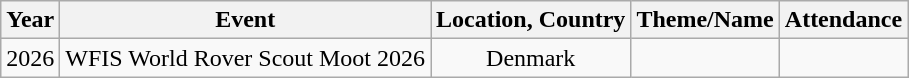<table class="wikitable" style="text-align:center">
<tr>
<th>Year</th>
<th>Event</th>
<th>Location, Country</th>
<th>Theme/Name</th>
<th>Attendance</th>
</tr>
<tr>
<td>2026</td>
<td>WFIS World Rover Scout Moot 2026</td>
<td>Denmark</td>
<td></td>
<td></td>
</tr>
</table>
